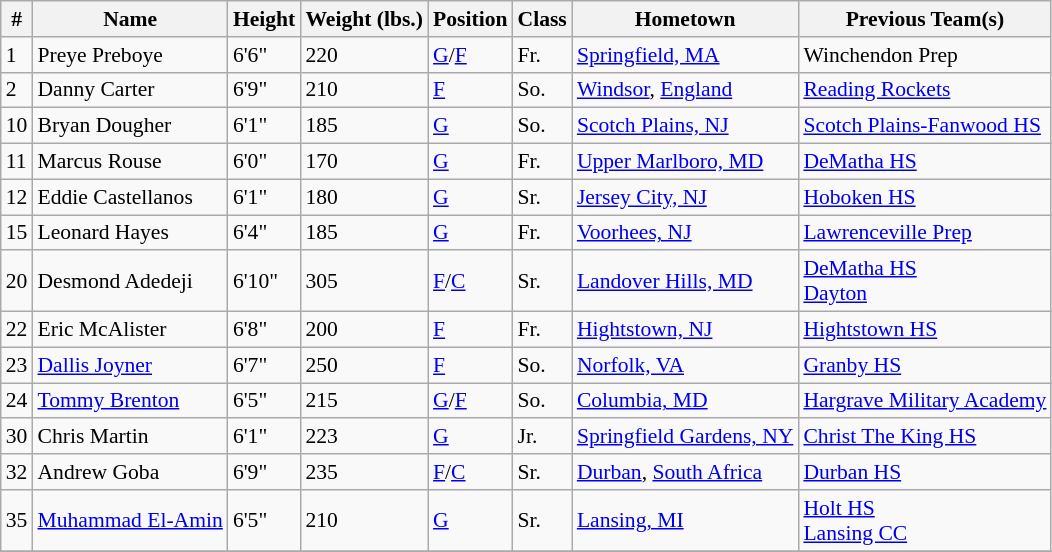<table class="wikitable" style="font-size: 90%">
<tr>
<th>#</th>
<th>Name</th>
<th>Height</th>
<th>Weight (lbs.)</th>
<th>Position</th>
<th>Class</th>
<th>Hometown</th>
<th>Previous Team(s)</th>
</tr>
<tr>
<td>1</td>
<td>Preye Preboye</td>
<td>6'6"</td>
<td>220</td>
<td><a href='#'>G</a>/<a href='#'>F</a></td>
<td>Fr.</td>
<td><a href='#'>Springfield, MA</a></td>
<td>Winchendon Prep</td>
</tr>
<tr>
<td>2</td>
<td>Danny Carter</td>
<td>6'9"</td>
<td>210</td>
<td><a href='#'>F</a></td>
<td>So.</td>
<td><a href='#'>Windsor</a>, <a href='#'>England</a></td>
<td><a href='#'>Reading Rockets</a></td>
</tr>
<tr>
<td>10</td>
<td>Bryan Dougher</td>
<td>6'1"</td>
<td>185</td>
<td><a href='#'>G</a></td>
<td>So.</td>
<td><a href='#'>Scotch Plains, NJ</a></td>
<td><a href='#'>Scotch Plains-Fanwood HS</a></td>
</tr>
<tr>
<td>11</td>
<td>Marcus Rouse</td>
<td>6'0"</td>
<td>170</td>
<td><a href='#'>G</a></td>
<td>Fr.</td>
<td><a href='#'>Upper Marlboro, MD</a></td>
<td><a href='#'>DeMatha HS</a></td>
</tr>
<tr>
<td>12</td>
<td>Eddie Castellanos</td>
<td>6'1"</td>
<td>180</td>
<td><a href='#'>G</a></td>
<td>Sr.</td>
<td><a href='#'>Jersey City, NJ</a></td>
<td><a href='#'>Hoboken HS</a></td>
</tr>
<tr>
<td>15</td>
<td>Leonard Hayes</td>
<td>6'4"</td>
<td>185</td>
<td><a href='#'>G</a></td>
<td>Fr.</td>
<td><a href='#'>Voorhees, NJ</a></td>
<td><a href='#'>Lawrenceville Prep</a></td>
</tr>
<tr>
<td>20</td>
<td>Desmond Adedeji</td>
<td>6'10"</td>
<td>305</td>
<td><a href='#'>F</a>/<a href='#'>C</a></td>
<td>Sr.</td>
<td><a href='#'>Landover Hills, MD</a></td>
<td><a href='#'>DeMatha HS</a><br><a href='#'>Dayton</a></td>
</tr>
<tr>
<td>22</td>
<td>Eric McAlister</td>
<td>6'8"</td>
<td>200</td>
<td><a href='#'>F</a></td>
<td>Fr.</td>
<td><a href='#'>Hightstown, NJ</a></td>
<td><a href='#'>Hightstown HS</a></td>
</tr>
<tr>
<td>23</td>
<td><a href='#'>Dallis Joyner</a></td>
<td>6'7"</td>
<td>250</td>
<td><a href='#'>F</a></td>
<td>So.</td>
<td><a href='#'>Norfolk, VA</a></td>
<td><a href='#'>Granby HS</a></td>
</tr>
<tr>
<td>24</td>
<td><a href='#'>Tommy Brenton</a></td>
<td>6'5"</td>
<td>215</td>
<td><a href='#'>G</a>/<a href='#'>F</a></td>
<td>So.</td>
<td><a href='#'>Columbia, MD</a></td>
<td><a href='#'>Hargrave Military Academy</a></td>
</tr>
<tr>
<td>30</td>
<td>Chris Martin</td>
<td>6'1"</td>
<td>223</td>
<td><a href='#'>G</a></td>
<td>Jr.</td>
<td><a href='#'>Springfield Gardens, NY</a></td>
<td><a href='#'>Christ The King HS</a></td>
</tr>
<tr>
<td>32</td>
<td>Andrew Goba</td>
<td>6'9"</td>
<td>235</td>
<td><a href='#'>F</a>/<a href='#'>C</a></td>
<td>Sr.</td>
<td><a href='#'>Durban</a>, <a href='#'>South Africa</a></td>
<td><a href='#'>Durban HS</a></td>
</tr>
<tr>
<td>35</td>
<td><a href='#'>Muhammad El-Amin</a></td>
<td>6'5"</td>
<td>210</td>
<td><a href='#'>G</a></td>
<td>Sr.</td>
<td><a href='#'>Lansing, MI</a></td>
<td><a href='#'>Holt HS</a><br><a href='#'>Lansing CC</a></td>
</tr>
<tr>
</tr>
</table>
